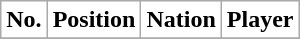<table class="wikitable sortable">
<tr>
<th style="background-color:white; color:black;" scope=col>No.</th>
<th style="background-color:white; color:black;" scope=col>Position</th>
<th style="background-color:white; color:black;" scope=col>Nation</th>
<th style="background-color:white; color:black;" scope=col>Player</th>
</tr>
<tr>
</tr>
</table>
